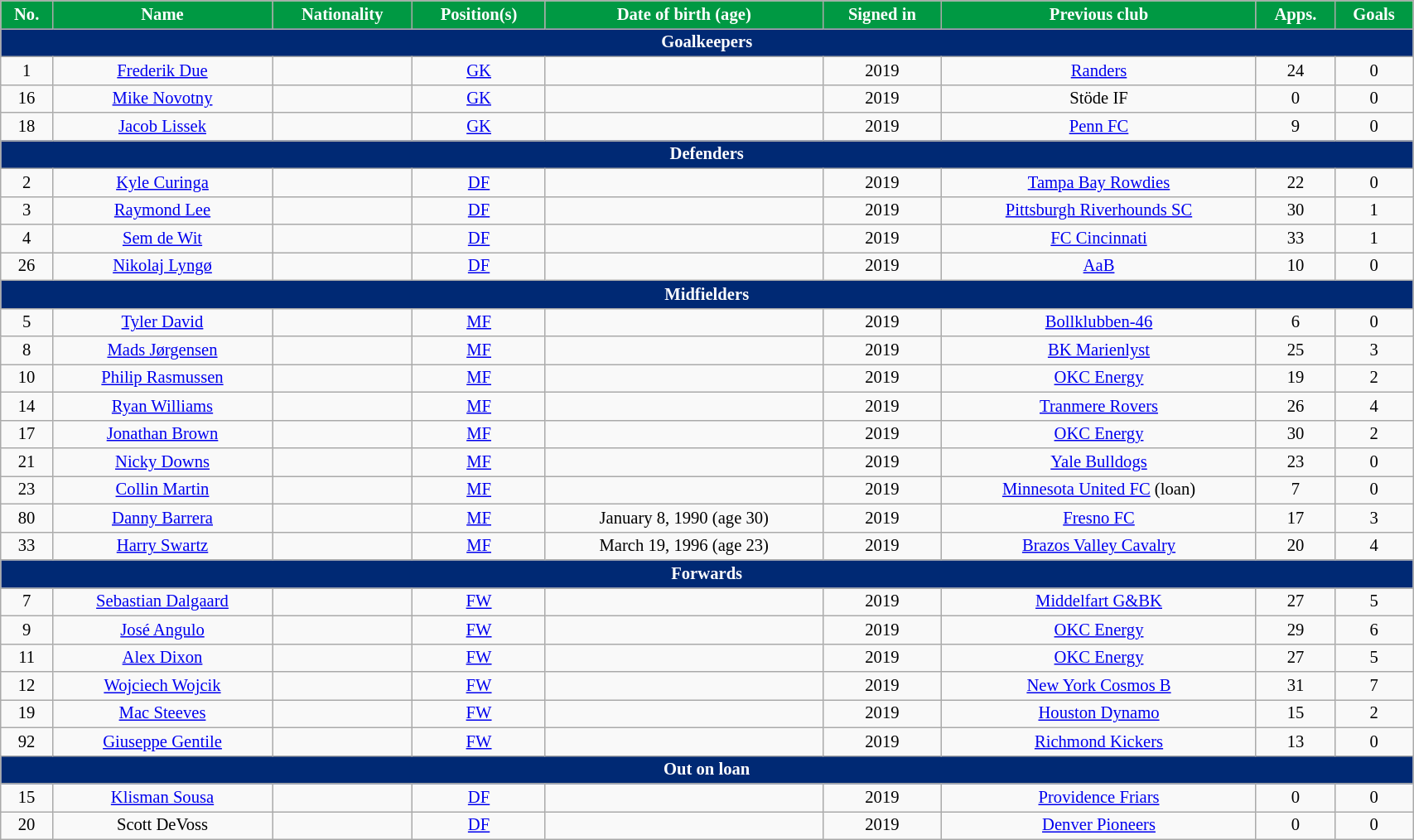<table class="wikitable" style="text-align:center; font-size:86%; width:90%;">
<tr>
<th style="background:#009943; color:white; text-align:center;">No.</th>
<th style="background:#009943; color:white; text-align:center;">Name</th>
<th style="background:#009943; color:white; text-align:center;">Nationality</th>
<th style="background:#009943; color:white; text-align:center;">Position(s)</th>
<th style="background:#009943; color:white; text-align:center;">Date of birth (age)</th>
<th style="background:#009943; color:white; text-align:center;">Signed in</th>
<th style="background:#009943; color:white; text-align:center;">Previous club</th>
<th style="background:#009943; color:white; text-align:center;">Apps.</th>
<th style="background:#009943; color:white; text-align:center;">Goals</th>
</tr>
<tr>
<th colspan=9 style="background:#002974; color:white; text-align:center;">Goalkeepers</th>
</tr>
<tr>
<td>1</td>
<td><a href='#'>Frederik Due</a></td>
<td></td>
<td><a href='#'>GK</a></td>
<td></td>
<td>2019</td>
<td> <a href='#'>Randers</a></td>
<td>24</td>
<td>0</td>
</tr>
<tr>
<td>16</td>
<td><a href='#'>Mike Novotny</a></td>
<td></td>
<td><a href='#'>GK</a></td>
<td></td>
<td>2019</td>
<td> Stöde IF</td>
<td>0</td>
<td>0</td>
</tr>
<tr>
<td>18</td>
<td><a href='#'>Jacob Lissek</a></td>
<td></td>
<td><a href='#'>GK</a></td>
<td></td>
<td>2019</td>
<td> <a href='#'>Penn FC</a></td>
<td>9</td>
<td>0</td>
</tr>
<tr>
<th colspan=9 style="background:#002974; color:white; text-align:center;">Defenders</th>
</tr>
<tr>
<td>2</td>
<td><a href='#'>Kyle Curinga</a></td>
<td></td>
<td><a href='#'>DF</a></td>
<td></td>
<td>2019</td>
<td> <a href='#'>Tampa Bay Rowdies</a></td>
<td>22</td>
<td>0</td>
</tr>
<tr>
<td>3</td>
<td><a href='#'>Raymond Lee</a></td>
<td></td>
<td><a href='#'>DF</a></td>
<td></td>
<td>2019</td>
<td> <a href='#'>Pittsburgh Riverhounds SC</a></td>
<td>30</td>
<td>1</td>
</tr>
<tr>
<td>4</td>
<td><a href='#'>Sem de Wit</a></td>
<td></td>
<td><a href='#'>DF</a></td>
<td></td>
<td>2019</td>
<td> <a href='#'>FC Cincinnati</a></td>
<td>33</td>
<td>1</td>
</tr>
<tr>
<td>26</td>
<td><a href='#'>Nikolaj Lyngø</a></td>
<td></td>
<td><a href='#'>DF</a></td>
<td></td>
<td>2019</td>
<td> <a href='#'>AaB</a></td>
<td>10</td>
<td>0</td>
</tr>
<tr>
<th colspan=9 style="background:#002974; color:white; text-align:center;">Midfielders</th>
</tr>
<tr>
<td>5</td>
<td><a href='#'>Tyler David</a></td>
<td></td>
<td><a href='#'>MF</a></td>
<td></td>
<td>2019</td>
<td> <a href='#'>Bollklubben-46</a></td>
<td>6</td>
<td>0</td>
</tr>
<tr>
<td>8</td>
<td><a href='#'>Mads Jørgensen</a></td>
<td></td>
<td><a href='#'>MF</a></td>
<td></td>
<td>2019</td>
<td> <a href='#'>BK Marienlyst</a></td>
<td>25</td>
<td>3</td>
</tr>
<tr>
<td>10</td>
<td><a href='#'>Philip Rasmussen</a></td>
<td></td>
<td><a href='#'>MF</a></td>
<td></td>
<td>2019</td>
<td> <a href='#'>OKC Energy</a></td>
<td>19</td>
<td>2</td>
</tr>
<tr>
<td>14</td>
<td><a href='#'>Ryan Williams</a></td>
<td></td>
<td><a href='#'>MF</a></td>
<td></td>
<td>2019</td>
<td> <a href='#'>Tranmere Rovers</a></td>
<td>26</td>
<td>4</td>
</tr>
<tr>
<td>17</td>
<td><a href='#'>Jonathan Brown</a></td>
<td></td>
<td><a href='#'>MF</a></td>
<td></td>
<td>2019</td>
<td> <a href='#'>OKC Energy</a></td>
<td>30</td>
<td>2</td>
</tr>
<tr>
<td>21</td>
<td><a href='#'>Nicky Downs</a></td>
<td></td>
<td><a href='#'>MF</a></td>
<td></td>
<td>2019</td>
<td> <a href='#'>Yale Bulldogs</a></td>
<td>23</td>
<td>0</td>
</tr>
<tr>
<td>23</td>
<td><a href='#'>Collin Martin</a></td>
<td></td>
<td><a href='#'>MF</a></td>
<td></td>
<td>2019</td>
<td> <a href='#'>Minnesota United FC</a> (loan)</td>
<td>7</td>
<td>0</td>
</tr>
<tr>
<td>80</td>
<td><a href='#'>Danny Barrera</a></td>
<td></td>
<td><a href='#'>MF</a></td>
<td>January 8, 1990 (age 30)</td>
<td>2019</td>
<td> <a href='#'>Fresno FC</a></td>
<td>17</td>
<td>3</td>
</tr>
<tr>
<td>33</td>
<td><a href='#'>Harry Swartz</a></td>
<td></td>
<td><a href='#'>MF</a></td>
<td>March 19, 1996 (age 23)</td>
<td>2019</td>
<td><a href='#'>Brazos Valley Cavalry</a></td>
<td>20</td>
<td>4</td>
</tr>
<tr>
<th colspan=9 style="background:#002974; color:white; text-align:center;">Forwards</th>
</tr>
<tr>
<td>7</td>
<td><a href='#'>Sebastian Dalgaard</a></td>
<td></td>
<td><a href='#'>FW</a></td>
<td></td>
<td>2019</td>
<td> <a href='#'>Middelfart G&BK</a></td>
<td>27</td>
<td>5</td>
</tr>
<tr>
<td>9</td>
<td><a href='#'>José Angulo</a></td>
<td></td>
<td><a href='#'>FW</a></td>
<td></td>
<td>2019</td>
<td> <a href='#'>OKC Energy</a></td>
<td>29</td>
<td>6</td>
</tr>
<tr>
<td>11</td>
<td><a href='#'>Alex Dixon</a></td>
<td></td>
<td><a href='#'>FW</a></td>
<td></td>
<td>2019</td>
<td> <a href='#'>OKC Energy</a></td>
<td>27</td>
<td>5</td>
</tr>
<tr>
<td>12</td>
<td><a href='#'>Wojciech Wojcik</a></td>
<td></td>
<td><a href='#'>FW</a></td>
<td></td>
<td>2019</td>
<td> <a href='#'>New York Cosmos B</a></td>
<td>31</td>
<td>7</td>
</tr>
<tr>
<td>19</td>
<td><a href='#'>Mac Steeves</a></td>
<td></td>
<td><a href='#'>FW</a></td>
<td></td>
<td>2019</td>
<td> <a href='#'>Houston Dynamo</a></td>
<td>15</td>
<td>2</td>
</tr>
<tr>
<td>92</td>
<td><a href='#'>Giuseppe Gentile</a></td>
<td></td>
<td><a href='#'>FW</a></td>
<td></td>
<td>2019</td>
<td> <a href='#'>Richmond Kickers</a></td>
<td>13</td>
<td>0</td>
</tr>
<tr>
<th colspan=9 style="background:#002974; color:white; text-align:center;">Out on loan</th>
</tr>
<tr>
<td>15</td>
<td><a href='#'>Klisman Sousa</a></td>
<td></td>
<td><a href='#'>DF</a></td>
<td></td>
<td>2019</td>
<td> <a href='#'>Providence Friars</a></td>
<td>0</td>
<td>0</td>
</tr>
<tr>
<td>20</td>
<td>Scott DeVoss</td>
<td></td>
<td><a href='#'>DF</a></td>
<td></td>
<td>2019</td>
<td> <a href='#'>Denver Pioneers</a></td>
<td>0</td>
<td>0</td>
</tr>
</table>
